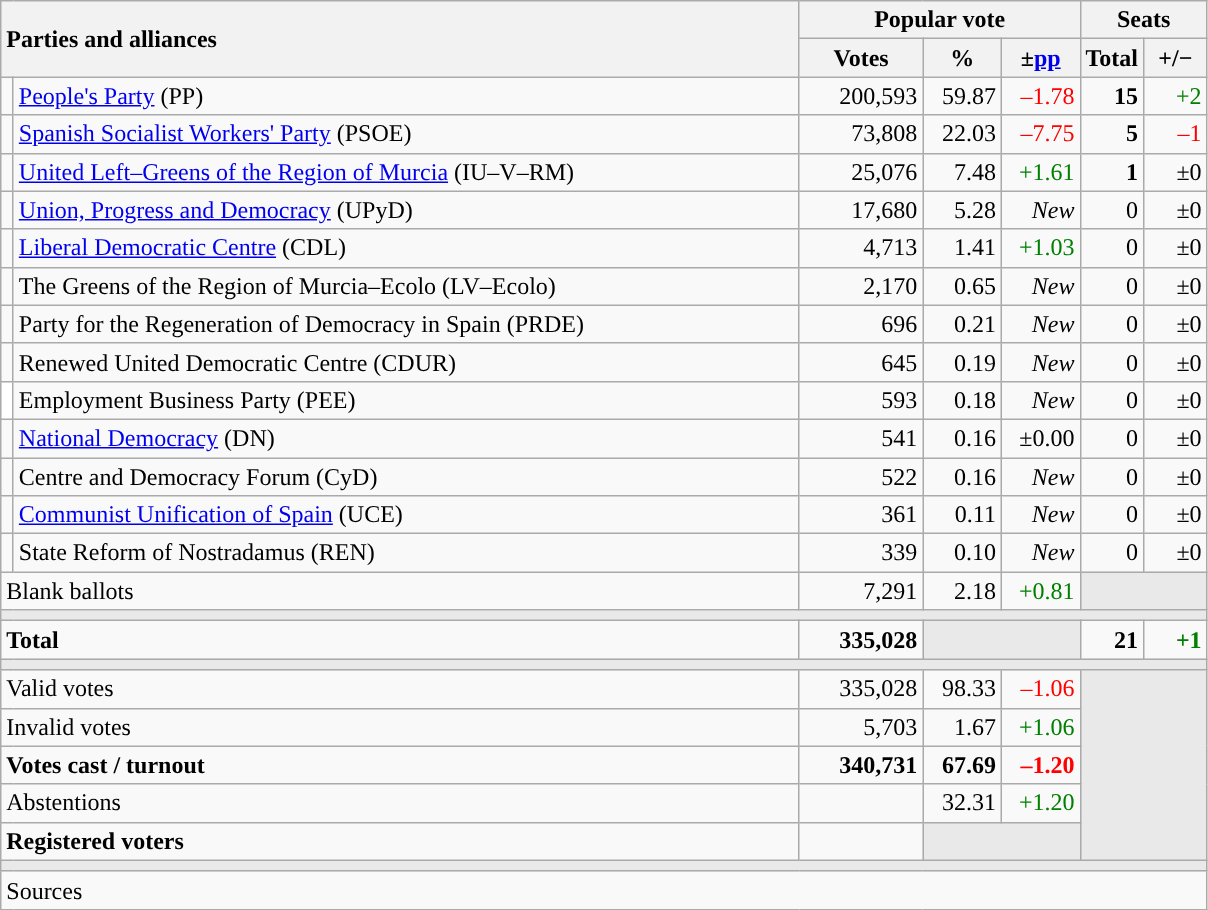<table class="wikitable" style="text-align:right;">
<tr>
<th style="text-align:left;" rowspan="2" colspan="2" width="525">Parties and alliances</th>
<th colspan="3">Popular vote</th>
<th colspan="2">Seats</th>
</tr>
<tr>
<th width="75">Votes</th>
<th width="45">%</th>
<th width="45">±<a href='#'>pp</a></th>
<th width="35">Total</th>
<th width="35">+/−</th>
</tr>
<tr>
<td width="1" style="color:inherit;background:"></td>
<td align="left"><a href='#'>People's Party</a> (PP)</td>
<td>200,593</td>
<td>59.87</td>
<td style="color:red;">–1.78</td>
<td><strong>15</strong></td>
<td style="color:green;">+2</td>
</tr>
<tr>
<td style="color:inherit;background:"></td>
<td align="left"><a href='#'>Spanish Socialist Workers' Party</a> (PSOE)</td>
<td>73,808</td>
<td>22.03</td>
<td style="color:red;">–7.75</td>
<td><strong>5</strong></td>
<td style="color:red;">–1</td>
</tr>
<tr>
<td style="color:inherit;background:"></td>
<td align="left"><a href='#'>United Left–Greens of the Region of Murcia</a> (IU–V–RM)</td>
<td>25,076</td>
<td>7.48</td>
<td style="color:green;">+1.61</td>
<td><strong>1</strong></td>
<td>±0</td>
</tr>
<tr>
<td style="color:inherit;background:"></td>
<td align="left"><a href='#'>Union, Progress and Democracy</a> (UPyD)</td>
<td>17,680</td>
<td>5.28</td>
<td><em>New</em></td>
<td>0</td>
<td>±0</td>
</tr>
<tr>
<td style="color:inherit;background:"></td>
<td align="left"><a href='#'>Liberal Democratic Centre</a> (CDL)</td>
<td>4,713</td>
<td>1.41</td>
<td style="color:green;">+1.03</td>
<td>0</td>
<td>±0</td>
</tr>
<tr>
<td style="color:inherit;background:"></td>
<td align="left">The Greens of the Region of Murcia–Ecolo (LV–Ecolo)</td>
<td>2,170</td>
<td>0.65</td>
<td><em>New</em></td>
<td>0</td>
<td>±0</td>
</tr>
<tr>
<td style="color:inherit;background:"></td>
<td align="left">Party for the Regeneration of Democracy in Spain (PRDE)</td>
<td>696</td>
<td>0.21</td>
<td><em>New</em></td>
<td>0</td>
<td>±0</td>
</tr>
<tr>
<td style="color:inherit;background:"></td>
<td align="left">Renewed United Democratic Centre (CDUR)</td>
<td>645</td>
<td>0.19</td>
<td><em>New</em></td>
<td>0</td>
<td>±0</td>
</tr>
<tr>
<td bgcolor="white"></td>
<td align="left">Employment Business Party (PEE)</td>
<td>593</td>
<td>0.18</td>
<td><em>New</em></td>
<td>0</td>
<td>±0</td>
</tr>
<tr>
<td style="color:inherit;background:"></td>
<td align="left"><a href='#'>National Democracy</a> (DN)</td>
<td>541</td>
<td>0.16</td>
<td>±0.00</td>
<td>0</td>
<td>±0</td>
</tr>
<tr>
<td style="color:inherit;background:"></td>
<td align="left">Centre and Democracy Forum (CyD)</td>
<td>522</td>
<td>0.16</td>
<td><em>New</em></td>
<td>0</td>
<td>±0</td>
</tr>
<tr>
<td style="color:inherit;background:"></td>
<td align="left"><a href='#'>Communist Unification of Spain</a> (UCE)</td>
<td>361</td>
<td>0.11</td>
<td><em>New</em></td>
<td>0</td>
<td>±0</td>
</tr>
<tr>
<td style="color:inherit;background:"></td>
<td align="left">State Reform of Nostradamus (REN)</td>
<td>339</td>
<td>0.10</td>
<td><em>New</em></td>
<td>0</td>
<td>±0</td>
</tr>
<tr>
<td align="left" colspan="2">Blank ballots</td>
<td>7,291</td>
<td>2.18</td>
<td style="color:green;">+0.81</td>
<td bgcolor="#E9E9E9" colspan="2"></td>
</tr>
<tr>
<td colspan="7" bgcolor="#E9E9E9"></td>
</tr>
<tr style="font-weight:bold;">
<td align="left" colspan="2">Total</td>
<td>335,028</td>
<td bgcolor="#E9E9E9" colspan="2"></td>
<td>21</td>
<td style="color:green;">+1</td>
</tr>
<tr>
<td colspan="7" bgcolor="#E9E9E9"></td>
</tr>
<tr>
<td align="left" colspan="2">Valid votes</td>
<td>335,028</td>
<td>98.33</td>
<td style="color:red;">–1.06</td>
<td bgcolor="#E9E9E9" colspan="2" rowspan="5"></td>
</tr>
<tr>
<td align="left" colspan="2">Invalid votes</td>
<td>5,703</td>
<td>1.67</td>
<td style="color:green;">+1.06</td>
</tr>
<tr style="font-weight:bold;">
<td align="left" colspan="2">Votes cast / turnout</td>
<td>340,731</td>
<td>67.69</td>
<td style="color:red;">–1.20</td>
</tr>
<tr>
<td align="left" colspan="2">Abstentions</td>
<td></td>
<td>32.31</td>
<td style="color:green;">+1.20</td>
</tr>
<tr style="font-weight:bold;">
<td align="left" colspan="2">Registered voters</td>
<td></td>
<td bgcolor="#E9E9E9" colspan="2"></td>
</tr>
<tr>
<td colspan="7" bgcolor="#E9E9E9"></td>
</tr>
<tr>
<td align="left" colspan="7">Sources</td>
</tr>
</table>
